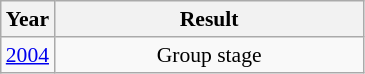<table class="wikitable" style="text-align: center; font-size:90%">
<tr>
<th>Year</th>
<th style="width:200px">Result</th>
</tr>
<tr>
<td> <a href='#'>2004</a></td>
<td>Group stage</td>
</tr>
</table>
